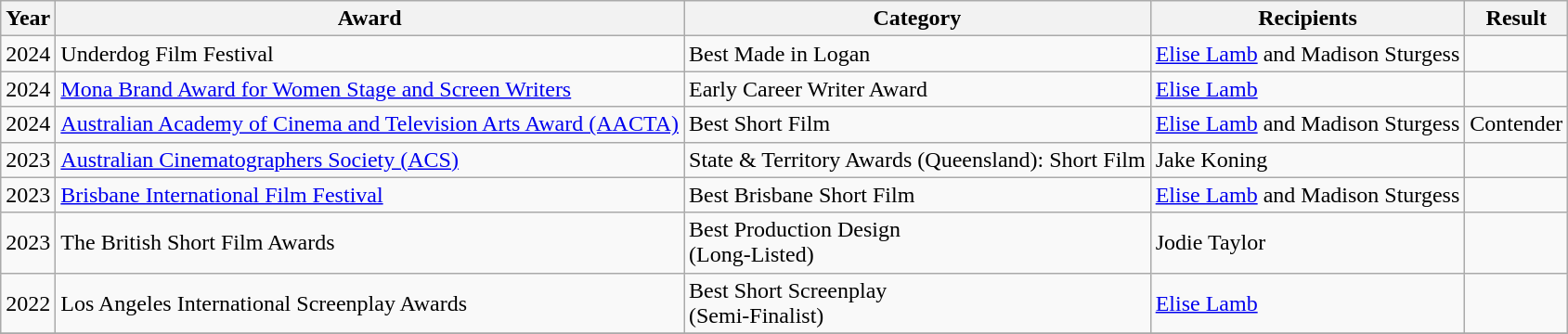<table class="wikitable">
<tr>
<th>Year</th>
<th>Award</th>
<th>Category</th>
<th>Recipients</th>
<th>Result</th>
</tr>
<tr>
<td>2024</td>
<td>Underdog Film Festival</td>
<td>Best Made in Logan</td>
<td><a href='#'>Elise Lamb</a> and Madison Sturgess</td>
<td></td>
</tr>
<tr>
<td>2024</td>
<td><a href='#'>Mona Brand Award for Women Stage and Screen Writers</a></td>
<td>Early Career Writer Award</td>
<td><a href='#'>Elise Lamb</a></td>
<td></td>
</tr>
<tr>
<td>2024</td>
<td><a href='#'>Australian Academy of Cinema and Television Arts Award (AACTA)</a></td>
<td>Best Short Film</td>
<td><a href='#'>Elise Lamb</a> and Madison Sturgess</td>
<td>Contender</td>
</tr>
<tr>
<td>2023</td>
<td><a href='#'>Australian Cinematographers Society (ACS)</a></td>
<td>State & Territory Awards (Queensland): Short Film</td>
<td>Jake Koning</td>
<td></td>
</tr>
<tr>
<td>2023</td>
<td><a href='#'>Brisbane International Film Festival</a></td>
<td>Best Brisbane Short Film</td>
<td><a href='#'>Elise Lamb</a> and Madison Sturgess</td>
<td></td>
</tr>
<tr>
<td>2023</td>
<td>The British Short Film Awards</td>
<td>Best Production Design<br>(Long-Listed)</td>
<td>Jodie Taylor</td>
<td></td>
</tr>
<tr>
<td>2022</td>
<td>Los Angeles International Screenplay Awards</td>
<td>Best Short Screenplay<br>(Semi-Finalist)</td>
<td><a href='#'>Elise Lamb</a></td>
<td></td>
</tr>
<tr>
</tr>
</table>
